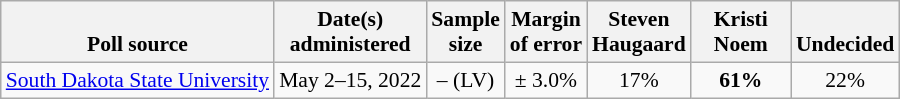<table class="wikitable" style="font-size:90%;text-align:center;">
<tr valign=bottom>
<th>Poll source</th>
<th>Date(s)<br>administered</th>
<th>Sample<br>size</th>
<th>Margin<br>of error</th>
<th style="width:60px;">Steven<br>Haugaard</th>
<th style="width:60px;">Kristi<br>Noem</th>
<th>Undecided</th>
</tr>
<tr>
<td style="text-align:left;"><a href='#'>South Dakota State University</a></td>
<td>May 2–15, 2022</td>
<td>– (LV)</td>
<td>± 3.0%</td>
<td>17%</td>
<td><strong>61%</strong></td>
<td>22%</td>
</tr>
</table>
